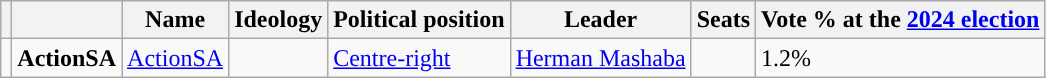<table class="wikitable">
<tr>
<th></th>
<th></th>
<th>Name</th>
<th>Ideology</th>
<th>Political position</th>
<th>Leader</th>
<th>Seats</th>
<th>Vote % at the <a href='#'>2024 election</a></th>
</tr>
<tr>
<td style="background:"></td>
<td style="text-align:center;"><strong>ActionSA</strong></td>
<td><a href='#'>ActionSA</a></td>
<td></td>
<td><a href='#'>Centre-right</a></td>
<td><a href='#'>Herman Mashaba</a></td>
<td></td>
<td>1.2%</td>
</tr>
</table>
